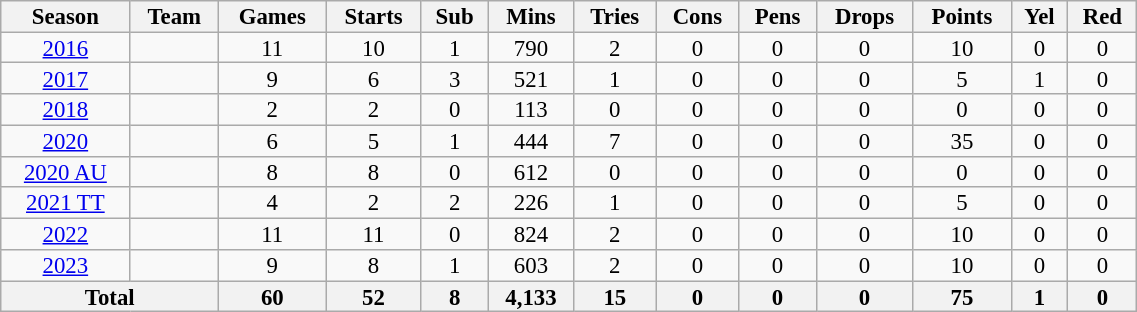<table class="wikitable" style="text-align:center; line-height:90%; font-size:95%; width:60%;">
<tr>
<th>Season</th>
<th>Team</th>
<th>Games</th>
<th>Starts</th>
<th>Sub</th>
<th>Mins</th>
<th>Tries</th>
<th>Cons</th>
<th>Pens</th>
<th>Drops</th>
<th>Points</th>
<th>Yel</th>
<th>Red</th>
</tr>
<tr>
<td><a href='#'>2016</a></td>
<td></td>
<td>11</td>
<td>10</td>
<td>1</td>
<td>790</td>
<td>2</td>
<td>0</td>
<td>0</td>
<td>0</td>
<td>10</td>
<td>0</td>
<td>0</td>
</tr>
<tr>
<td><a href='#'>2017</a></td>
<td></td>
<td>9</td>
<td>6</td>
<td>3</td>
<td>521</td>
<td>1</td>
<td>0</td>
<td>0</td>
<td>0</td>
<td>5</td>
<td>1</td>
<td>0</td>
</tr>
<tr>
<td><a href='#'>2018</a></td>
<td></td>
<td>2</td>
<td>2</td>
<td>0</td>
<td>113</td>
<td>0</td>
<td>0</td>
<td>0</td>
<td>0</td>
<td>0</td>
<td>0</td>
<td>0</td>
</tr>
<tr>
<td><a href='#'>2020</a></td>
<td></td>
<td>6</td>
<td>5</td>
<td>1</td>
<td>444</td>
<td>7</td>
<td>0</td>
<td>0</td>
<td>0</td>
<td>35</td>
<td>0</td>
<td>0</td>
</tr>
<tr>
<td><a href='#'>2020 AU</a></td>
<td></td>
<td>8</td>
<td>8</td>
<td>0</td>
<td>612</td>
<td>0</td>
<td>0</td>
<td>0</td>
<td>0</td>
<td>0</td>
<td>0</td>
<td>0</td>
</tr>
<tr>
<td><a href='#'>2021 TT</a></td>
<td></td>
<td>4</td>
<td>2</td>
<td>2</td>
<td>226</td>
<td>1</td>
<td>0</td>
<td>0</td>
<td>0</td>
<td>5</td>
<td>0</td>
<td>0</td>
</tr>
<tr>
<td><a href='#'>2022</a></td>
<td></td>
<td>11</td>
<td>11</td>
<td>0</td>
<td>824</td>
<td>2</td>
<td>0</td>
<td>0</td>
<td>0</td>
<td>10</td>
<td>0</td>
<td>0</td>
</tr>
<tr>
<td><a href='#'>2023</a></td>
<td></td>
<td>9</td>
<td>8</td>
<td>1</td>
<td>603</td>
<td>2</td>
<td>0</td>
<td>0</td>
<td>0</td>
<td>10</td>
<td>0</td>
<td>0</td>
</tr>
<tr>
<th colspan="2">Total</th>
<th>60</th>
<th>52</th>
<th>8</th>
<th>4,133</th>
<th>15</th>
<th>0</th>
<th>0</th>
<th>0</th>
<th>75</th>
<th>1</th>
<th>0</th>
</tr>
</table>
